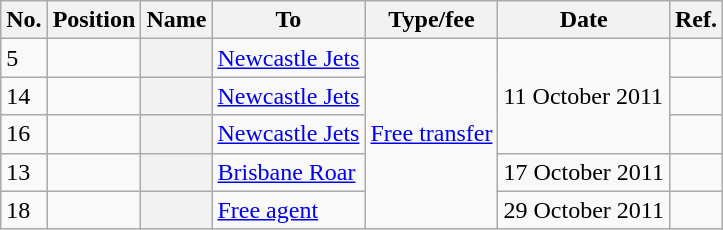<table class="wikitable plainrowheaders sortable" style="text-align:center; text-align:left">
<tr>
<th>No.</th>
<th>Position</th>
<th>Name</th>
<th>To</th>
<th>Type/fee</th>
<th>Date</th>
<th>Ref.</th>
</tr>
<tr>
<td>5</td>
<td></td>
<th scope="row"></th>
<td><a href='#'>Newcastle Jets</a></td>
<td rowspan="5"><a href='#'>Free transfer</a></td>
<td rowspan="3">11 October 2011</td>
<td></td>
</tr>
<tr>
<td>14</td>
<td></td>
<th scope="row"></th>
<td><a href='#'>Newcastle Jets</a></td>
<td></td>
</tr>
<tr>
<td>16</td>
<td></td>
<th scope="row"></th>
<td><a href='#'>Newcastle Jets</a></td>
<td></td>
</tr>
<tr>
<td>13</td>
<td></td>
<th scope="row"></th>
<td><a href='#'>Brisbane Roar</a></td>
<td>17 October 2011</td>
<td></td>
</tr>
<tr>
<td>18</td>
<td></td>
<th scope="row"></th>
<td><a href='#'>Free agent</a></td>
<td>29 October 2011</td>
<td></td>
</tr>
</table>
